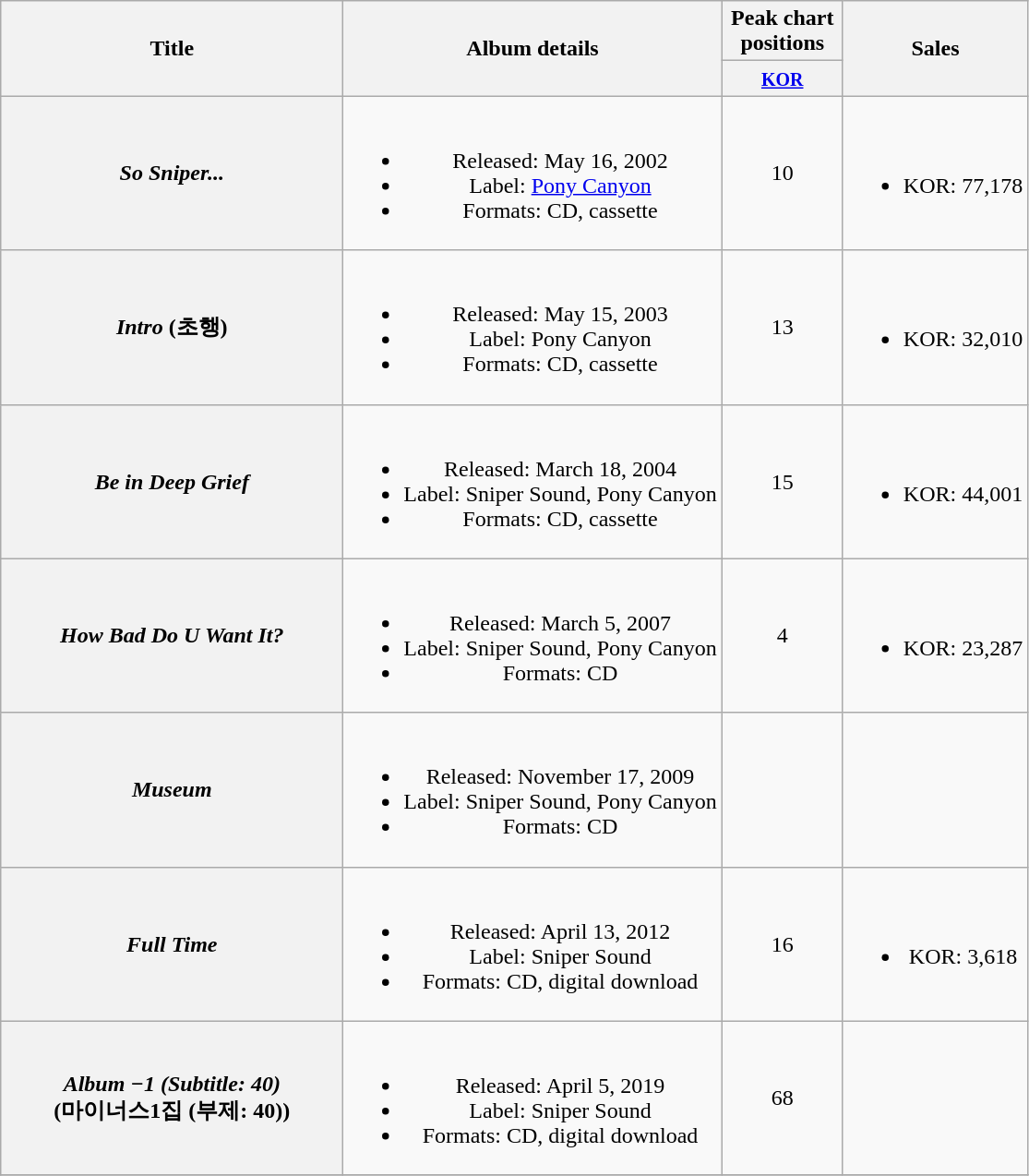<table class="wikitable plainrowheaders" style="text-align:center;">
<tr>
<th scope="col" rowspan="2" style="width:15em;">Title</th>
<th scope="col" rowspan="2">Album details</th>
<th scope="col" colspan="1" style="width:5em;">Peak chart positions</th>
<th scope="col" rowspan="2">Sales</th>
</tr>
<tr>
<th><small><a href='#'>KOR</a></small><br></th>
</tr>
<tr>
<th scope="row"><em>So Sniper...</em></th>
<td><br><ul><li>Released: May 16, 2002</li><li>Label: <a href='#'>Pony Canyon</a></li><li>Formats: CD, cassette</li></ul></td>
<td>10</td>
<td><br><ul><li>KOR: 77,178</li></ul></td>
</tr>
<tr>
<th scope="row"><em>Intro</em> (초행)</th>
<td><br><ul><li>Released: May 15, 2003</li><li>Label: Pony Canyon</li><li>Formats: CD, cassette</li></ul></td>
<td>13</td>
<td><br><ul><li>KOR: 32,010</li></ul></td>
</tr>
<tr>
<th scope="row"><em>Be in Deep Grief</em></th>
<td><br><ul><li>Released: March 18, 2004</li><li>Label: Sniper Sound, Pony Canyon</li><li>Formats: CD, cassette</li></ul></td>
<td>15</td>
<td><br><ul><li>KOR: 44,001</li></ul></td>
</tr>
<tr>
<th scope="row"><em>How Bad Do U Want It?</em></th>
<td><br><ul><li>Released: March 5, 2007</li><li>Label: Sniper Sound, Pony Canyon</li><li>Formats: CD</li></ul></td>
<td>4</td>
<td><br><ul><li>KOR: 23,287</li></ul></td>
</tr>
<tr>
<th scope="row"><em>Museum</em></th>
<td><br><ul><li>Released: November 17, 2009</li><li>Label: Sniper Sound, Pony Canyon</li><li>Formats: CD</li></ul></td>
<td></td>
<td></td>
</tr>
<tr>
<th scope="row"><em>Full Time</em></th>
<td><br><ul><li>Released: April 13, 2012</li><li>Label: Sniper Sound</li><li>Formats: CD, digital download</li></ul></td>
<td>16</td>
<td><br><ul><li>KOR: 3,618</li></ul></td>
</tr>
<tr>
<th scope="row"><em>Album −1 (Subtitle: 40)</em><br>(마이너스1집 (부제: 40))</th>
<td><br><ul><li>Released: April 5, 2019</li><li>Label: Sniper Sound</li><li>Formats: CD, digital download</li></ul></td>
<td>68</td>
<td></td>
</tr>
<tr>
</tr>
</table>
